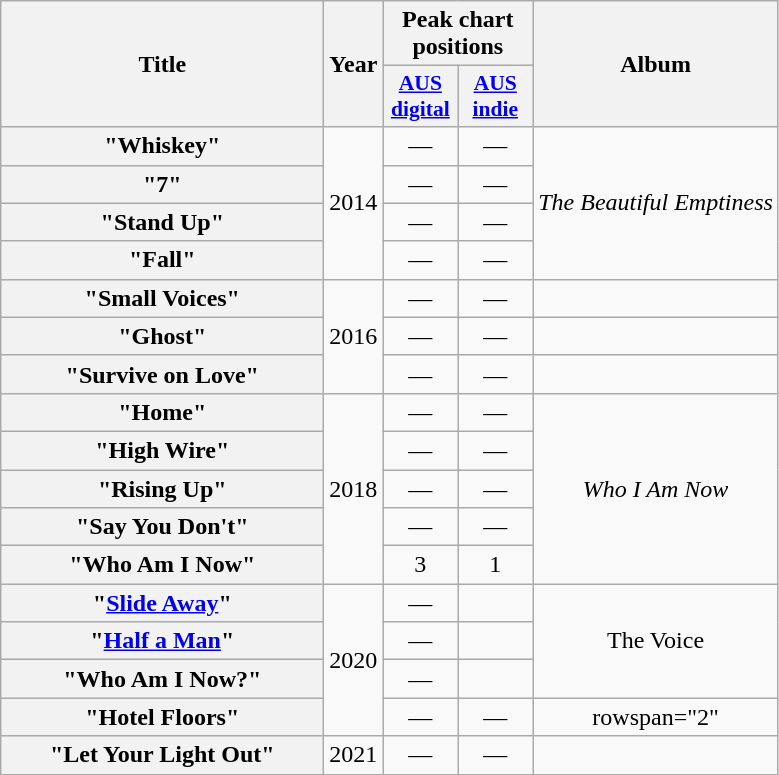<table class="wikitable plainrowheaders" style="text-align:center;">
<tr>
<th scope="col" rowspan="2" style="width:13em;">Title</th>
<th scope="col" rowspan="2" style="width:1em;">Year</th>
<th scope="col" colspan="2">Peak chart positions</th>
<th scope="col" rowspan="2">Album</th>
</tr>
<tr>
<th scope="col" style="width:3em;font-size:90%;"><a href='#'>AUS digital</a></th>
<th scope="col" style="width:3em;font-size:90%;"><a href='#'>AUS indie</a></th>
</tr>
<tr>
<th scope="row">"Whiskey"</th>
<td rowspan="4">2014</td>
<td>—</td>
<td>—</td>
<td rowspan="4"><em>The Beautiful Emptiness</em></td>
</tr>
<tr>
<th scope="row">"7"</th>
<td>—</td>
<td>—</td>
</tr>
<tr>
<th scope="row">"Stand Up"</th>
<td>—</td>
<td>—</td>
</tr>
<tr>
<th scope="row">"Fall"</th>
<td>—</td>
<td>—</td>
</tr>
<tr>
<th scope="row">"Small Voices"</th>
<td rowspan="3">2016</td>
<td>—</td>
<td>—</td>
<td></td>
</tr>
<tr>
<th scope="row">"Ghost"</th>
<td>—</td>
<td>—</td>
<td></td>
</tr>
<tr>
<th scope="row">"Survive on Love"</th>
<td>—</td>
<td>—</td>
<td></td>
</tr>
<tr>
<th scope="row">"Home"</th>
<td rowspan="5">2018</td>
<td>—</td>
<td>—</td>
<td rowspan="5"><em>Who I Am Now</em></td>
</tr>
<tr>
<th scope="row">"High Wire"</th>
<td>—</td>
<td>—</td>
</tr>
<tr>
<th scope="row">"Rising Up"</th>
<td>—</td>
<td>—</td>
</tr>
<tr>
<th scope="row">"Say You Don't"</th>
<td>—</td>
<td>—</td>
</tr>
<tr>
<th scope="row">"Who Am I Now"</th>
<td>3</td>
<td>1</td>
</tr>
<tr>
<th scope="row">"<a href='#'>Slide Away</a>" <br></th>
<td rowspan="4">2020</td>
<td>—</td>
<td></td>
<td rowspan="3">The Voice</td>
</tr>
<tr>
<th scope="row">"<a href='#'>Half a Man</a>" </th>
<td>—</td>
<td></td>
</tr>
<tr>
<th scope="row">"Who Am I Now?" </th>
<td>—</td>
<td></td>
</tr>
<tr>
<th scope="row">"Hotel Floors"</th>
<td>—</td>
<td>—</td>
<td>rowspan="2" </td>
</tr>
<tr>
<th scope="row">"Let Your Light Out"</th>
<td>2021</td>
<td>—</td>
<td>—</td>
</tr>
</table>
